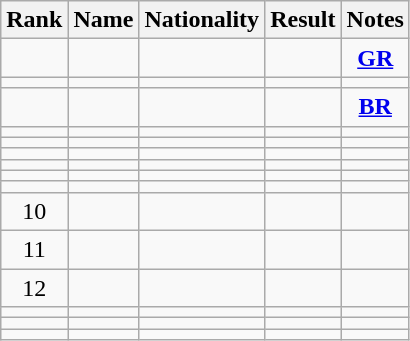<table class="wikitable sortable" style="text-align:center">
<tr>
<th>Rank</th>
<th>Name</th>
<th>Nationality</th>
<th>Result</th>
<th>Notes</th>
</tr>
<tr>
<td></td>
<td align=left></td>
<td align=left></td>
<td></td>
<td><strong><a href='#'>GR</a></strong></td>
</tr>
<tr>
<td></td>
<td align=left></td>
<td align=left></td>
<td></td>
<td></td>
</tr>
<tr>
<td></td>
<td align=left></td>
<td align=left></td>
<td></td>
<td><strong><a href='#'>BR</a></strong></td>
</tr>
<tr>
<td></td>
<td align=left></td>
<td align=left></td>
<td></td>
<td></td>
</tr>
<tr>
<td></td>
<td align=left></td>
<td align=left></td>
<td></td>
<td></td>
</tr>
<tr>
<td></td>
<td align=left></td>
<td align=left></td>
<td></td>
<td></td>
</tr>
<tr>
<td></td>
<td align=left></td>
<td align=left></td>
<td></td>
<td></td>
</tr>
<tr>
<td></td>
<td align=left></td>
<td align=left></td>
<td></td>
<td></td>
</tr>
<tr>
<td></td>
<td align=left></td>
<td align=left></td>
<td></td>
<td></td>
</tr>
<tr>
<td>10</td>
<td align=left></td>
<td align=left></td>
<td></td>
<td></td>
</tr>
<tr>
<td>11</td>
<td align=left></td>
<td align=left></td>
<td></td>
<td></td>
</tr>
<tr>
<td>12</td>
<td align=left></td>
<td align=left></td>
<td></td>
<td></td>
</tr>
<tr>
<td></td>
<td align=left></td>
<td align=left></td>
<td></td>
<td></td>
</tr>
<tr>
<td></td>
<td align=left></td>
<td align=left></td>
<td></td>
<td></td>
</tr>
<tr>
<td></td>
<td align=left></td>
<td align=left></td>
<td></td>
<td></td>
</tr>
</table>
